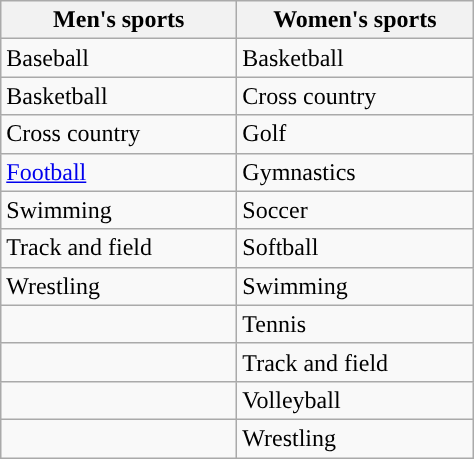<table class="wikitable"; style= "text-align: ">
<tr>
<th width=150px>Men's sports</th>
<th width=150px>Women's sports</th>
</tr>
<tr>
<td>Baseball</td>
<td>Basketball</td>
</tr>
<tr>
<td>Basketball</td>
<td>Cross country</td>
</tr>
<tr>
<td>Cross country</td>
<td>Golf</td>
</tr>
<tr>
<td><a href='#'>Football</a></td>
<td>Gymnastics</td>
</tr>
<tr>
<td>Swimming</td>
<td>Soccer</td>
</tr>
<tr>
<td>Track and field</td>
<td>Softball</td>
</tr>
<tr>
<td>Wrestling</td>
<td>Swimming</td>
</tr>
<tr>
<td></td>
<td>Tennis</td>
</tr>
<tr>
<td></td>
<td>Track and field</td>
</tr>
<tr>
<td></td>
<td>Volleyball</td>
</tr>
<tr>
<td></td>
<td>Wrestling</td>
</tr>
</table>
